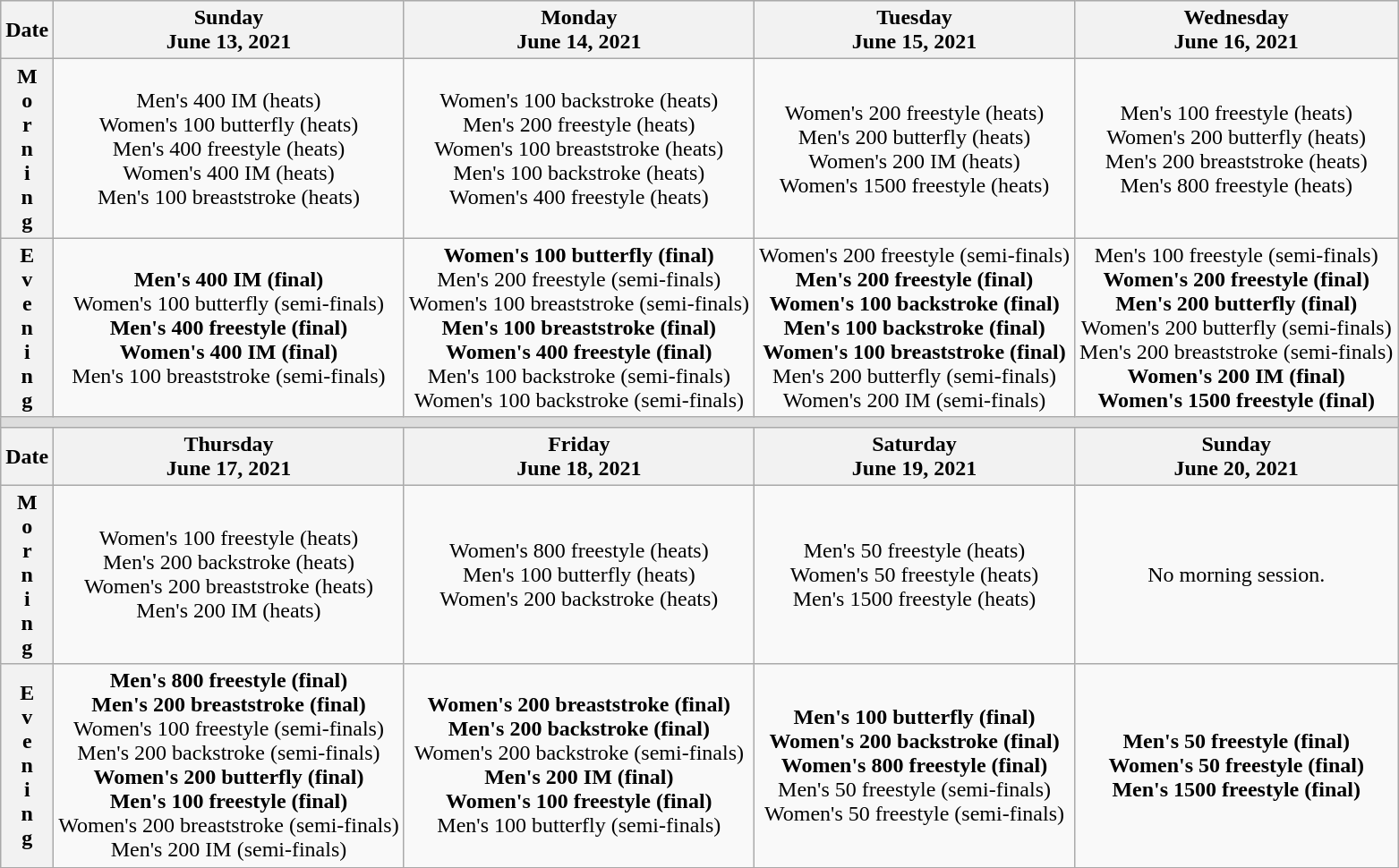<table class=wikitable style="text-align:center">
<tr bgcolor=#DDDDDD>
<th>Date</th>
<th>Sunday<br> June 13, 2021</th>
<th>Monday <br> June 14, 2021</th>
<th>Tuesday <br> June 15, 2021</th>
<th>Wednesday <br> June 16, 2021</th>
</tr>
<tr>
<th><strong>M<br> o<br> r<br> n<br> i<br> n<br> g</strong></th>
<td>Men's 400 IM (heats)<br>Women's 100 butterfly (heats)<br>Men's 400 freestyle (heats)<br>Women's 400 IM (heats)<br>Men's 100 breaststroke (heats)</td>
<td>Women's 100 backstroke (heats)<br>Men's 200 freestyle (heats)<br>Women's 100 breaststroke (heats)<br>Men's 100 backstroke (heats)<br>Women's 400 freestyle (heats)</td>
<td>Women's 200 freestyle (heats)<br>Men's 200 butterfly (heats)<br>Women's 200 IM (heats)<br>Women's 1500 freestyle (heats)</td>
<td>Men's 100 freestyle (heats)<br>Women's 200 butterfly (heats)<br>Men's 200 breaststroke (heats)<br>Men's 800 freestyle (heats)</td>
</tr>
<tr>
<th><strong>E<br> v<br> e<br> n<br> i<br> n<br> g</strong></th>
<td><strong>Men's 400 IM (final)</strong><br>Women's 100 butterfly (semi-finals)<br><strong>Men's 400 freestyle (final)</strong><br><strong>Women's 400 IM (final)</strong><br>Men's 100 breaststroke (semi-finals)</td>
<td><strong>Women's 100 butterfly (final)</strong><br>Men's 200 freestyle (semi-finals)<br>Women's 100 breaststroke (semi-finals)<br><strong>Men's 100 breaststroke (final)</strong><br><strong>Women's 400 freestyle (final)</strong><br>Men's 100 backstroke (semi-finals)<br>Women's 100 backstroke (semi-finals)</td>
<td>Women's 200 freestyle (semi-finals)<br><strong>Men's 200 freestyle (final)</strong><br><strong>Women's 100 backstroke (final)</strong><br><strong>Men's 100 backstroke (final)</strong><br><strong>Women's 100 breaststroke (final)</strong><br>Men's 200 butterfly (semi-finals)<br>Women's 200 IM (semi-finals)</td>
<td>Men's 100 freestyle (semi-finals)<br><strong>Women's 200 freestyle (final)</strong><br><strong>Men's 200 butterfly (final)</strong><br>Women's 200 butterfly (semi-finals)<br>Men's 200 breaststroke (semi-finals)<br><strong>Women's 200 IM (final)</strong><br><strong>Women's 1500 freestyle (final)</strong></td>
</tr>
<tr>
<td bgcolor=#DDDDDD colspan=7></td>
</tr>
<tr bgcolor=#DDDDDD>
<th>Date</th>
<th>Thursday<br> June 17, 2021</th>
<th>Friday <br> June 18, 2021</th>
<th>Saturday <br> June 19, 2021</th>
<th>Sunday <br> June 20, 2021</th>
</tr>
<tr>
<th><strong>M<br> o<br> r<br> n<br> i<br> n<br> g</strong></th>
<td>Women's 100 freestyle (heats)<br>Men's 200 backstroke (heats)<br>Women's 200 breaststroke (heats)<br>Men's 200 IM (heats)</td>
<td>Women's 800 freestyle (heats)<br>Men's 100 butterfly (heats)<br>Women's 200 backstroke (heats)</td>
<td>Men's 50 freestyle (heats)<br>Women's 50 freestyle (heats)<br>Men's 1500 freestyle (heats)</td>
<td>No morning session.</td>
</tr>
<tr>
<th><strong>E<br> v<br> e<br> n<br> i<br> n<br> g</strong></th>
<td><strong>Men's 800 freestyle (final)</strong><br><strong>Men's 200 breaststroke (final)</strong><br>Women's 100 freestyle (semi-finals)<br>Men's 200 backstroke (semi-finals)<br><strong>Women's 200 butterfly (final)</strong><br><strong>Men's 100 freestyle (final)</strong><br>Women's 200 breaststroke (semi-finals)<br>Men's 200 IM (semi-finals)</td>
<td><strong>Women's 200 breaststroke (final)</strong><br><strong>Men's 200 backstroke (final)</strong><br>Women's 200 backstroke (semi-finals)<br><strong>Men's 200 IM (final)</strong><br><strong>Women's 100 freestyle (final)</strong><br>Men's 100 butterfly (semi-finals)<br></td>
<td><strong>Men's 100 butterfly (final)</strong><br><strong>Women's 200 backstroke (final)</strong><br><strong>Women's 800 freestyle (final)</strong><br>Men's 50 freestyle (semi-finals)<br>Women's 50 freestyle (semi-finals)</td>
<td><strong>Men's 50 freestyle (final)</strong><br><strong>Women's 50 freestyle (final)</strong><br><strong>Men's 1500 freestyle (final)</strong></td>
</tr>
<tr>
</tr>
</table>
